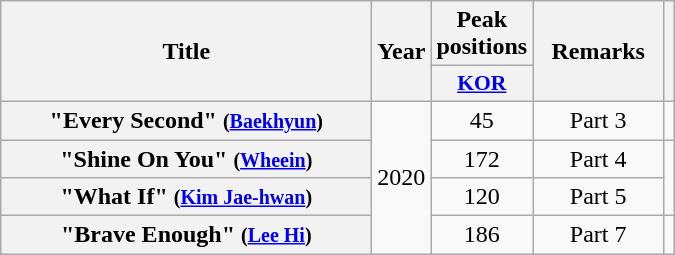<table class="wikitable plainrowheaders" style="text-align:center;">
<tr>
<th scope="col" rowspan="2" style="width:15em;">Title</th>
<th scope="col" rowspan="2" style="width:2em;">Year</th>
<th scope="col">Peak<br>positions</th>
<th scope="col" rowspan="2" style="width:5em;">Remarks</th>
<th rowspan="2"></th>
</tr>
<tr>
<th scope="col" style="width:2.5em;font-size:90%;"><a href='#'>KOR</a></th>
</tr>
<tr>
<th scope="row">"Every Second" <small>(<a href='#'>Baekhyun</a>)</small></th>
<td rowspan=4>2020</td>
<td>45</td>
<td>Part 3</td>
<td></td>
</tr>
<tr>
<th scope="row">"Shine On You" <small>(<a href='#'>Wheein</a>)</small></th>
<td>172</td>
<td>Part 4</td>
<td rowspan=2></td>
</tr>
<tr>
<th scope="row">"What If" <small>(<a href='#'>Kim Jae-hwan</a>)</small></th>
<td>120</td>
<td>Part 5</td>
</tr>
<tr>
<th scope="row">"Brave Enough" <small>(<a href='#'>Lee Hi</a>)</small></th>
<td>186</td>
<td>Part 7</td>
<td></td>
</tr>
</table>
